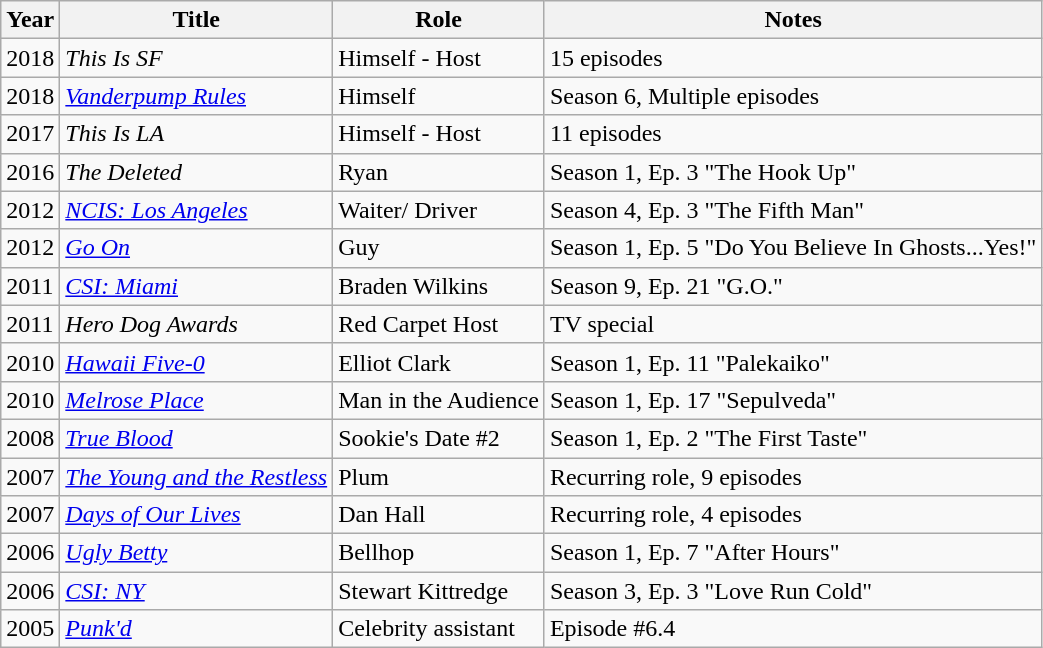<table class="wikitable sortable">
<tr>
<th>Year</th>
<th>Title</th>
<th>Role</th>
<th>Notes</th>
</tr>
<tr>
<td>2018</td>
<td><em>This Is SF</em></td>
<td>Himself - Host</td>
<td>15 episodes</td>
</tr>
<tr>
<td>2018</td>
<td><em><a href='#'>Vanderpump Rules</a></em></td>
<td>Himself</td>
<td>Season 6, Multiple episodes</td>
</tr>
<tr>
<td>2017</td>
<td><em>This Is LA</em></td>
<td>Himself - Host</td>
<td>11 episodes</td>
</tr>
<tr>
<td>2016</td>
<td><em>The Deleted</em></td>
<td>Ryan</td>
<td>Season 1, Ep. 3 "The Hook Up"</td>
</tr>
<tr>
<td>2012</td>
<td><em><a href='#'>NCIS: Los Angeles</a></em></td>
<td>Waiter/ Driver</td>
<td>Season 4, Ep. 3 "The Fifth Man"</td>
</tr>
<tr>
<td>2012</td>
<td><em><a href='#'>Go On</a></em></td>
<td>Guy</td>
<td>Season 1, Ep. 5 "Do You Believe In Ghosts...Yes!"</td>
</tr>
<tr>
<td>2011</td>
<td><em><a href='#'>CSI: Miami</a></em></td>
<td>Braden Wilkins</td>
<td>Season 9, Ep. 21 "G.O."</td>
</tr>
<tr>
<td>2011</td>
<td><em>Hero Dog Awards</em></td>
<td>Red Carpet Host</td>
<td>TV special</td>
</tr>
<tr>
<td>2010</td>
<td><em><a href='#'>Hawaii Five-0</a></em></td>
<td>Elliot Clark</td>
<td>Season 1, Ep. 11 "Palekaiko"</td>
</tr>
<tr>
<td>2010</td>
<td><em><a href='#'>Melrose Place</a></em></td>
<td>Man in the Audience</td>
<td>Season 1, Ep. 17 "Sepulveda"</td>
</tr>
<tr>
<td>2008</td>
<td><em><a href='#'>True Blood</a></em></td>
<td>Sookie's Date #2</td>
<td>Season 1, Ep. 2 "The First Taste"</td>
</tr>
<tr>
<td>2007</td>
<td><em><a href='#'>The Young and the Restless</a></em></td>
<td>Plum</td>
<td>Recurring role, 9 episodes</td>
</tr>
<tr>
<td>2007</td>
<td><em><a href='#'>Days of Our Lives</a></em></td>
<td>Dan Hall</td>
<td>Recurring role, 4 episodes</td>
</tr>
<tr>
<td>2006</td>
<td><em><a href='#'>Ugly Betty</a></em></td>
<td>Bellhop</td>
<td>Season 1, Ep. 7 "After Hours"</td>
</tr>
<tr>
<td>2006</td>
<td><em><a href='#'>CSI: NY</a></em></td>
<td>Stewart Kittredge</td>
<td>Season 3, Ep. 3 "Love Run Cold"</td>
</tr>
<tr>
<td>2005</td>
<td><em><a href='#'>Punk'd</a></em></td>
<td>Celebrity assistant</td>
<td>Episode #6.4</td>
</tr>
</table>
